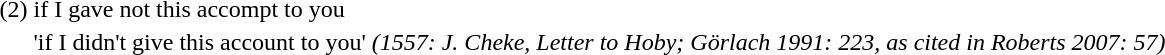<table>
<tr>
<td>(2)</td>
<td>if I gave not this accompt to you</td>
</tr>
<tr>
<td></td>
<td>'if I didn't give this account to you' <em>(1557: J. Cheke, Letter to Hoby; Görlach 1991: 223, as cited in Roberts 2007: 57)</em></td>
</tr>
</table>
